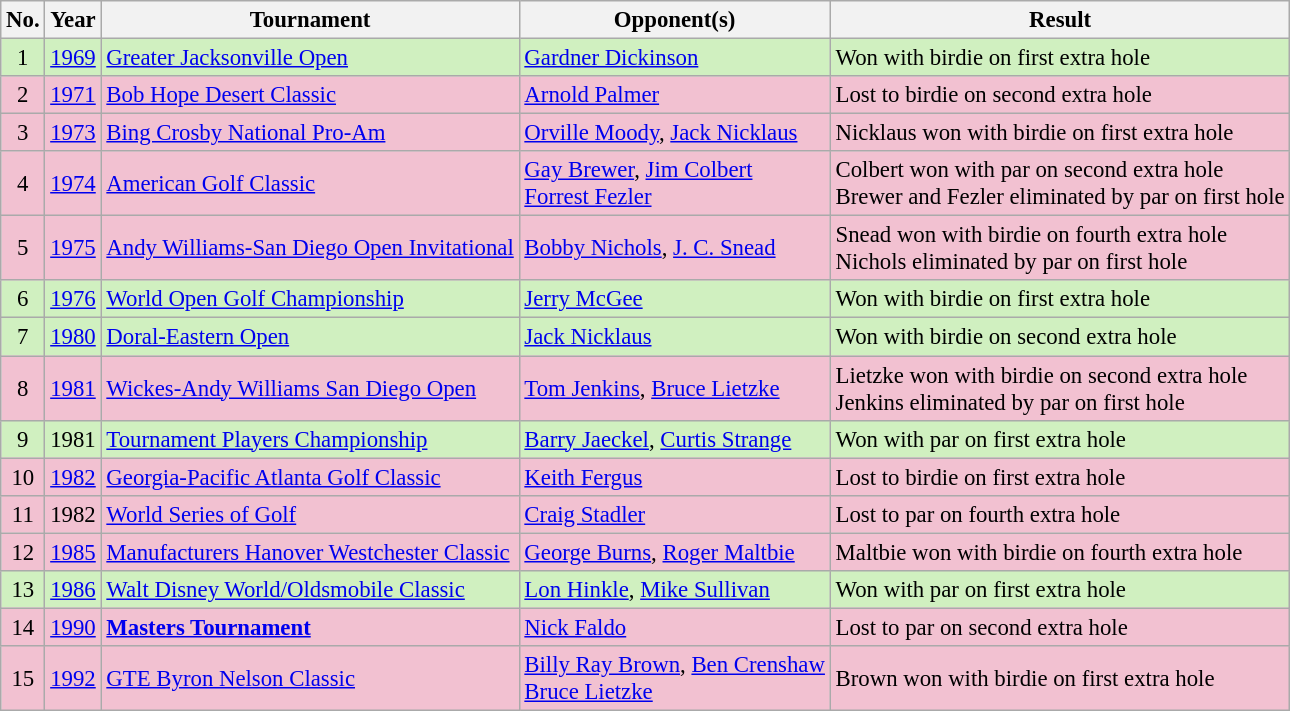<table class="wikitable" style="font-size:95%;">
<tr>
<th>No.</th>
<th>Year</th>
<th>Tournament</th>
<th>Opponent(s)</th>
<th>Result</th>
</tr>
<tr style="background:#D0F0C0;">
<td align=center>1</td>
<td><a href='#'>1969</a></td>
<td><a href='#'>Greater Jacksonville Open</a></td>
<td> <a href='#'>Gardner Dickinson</a></td>
<td>Won with birdie on first extra hole</td>
</tr>
<tr style="background:#F2C1D1;">
<td align=center>2</td>
<td><a href='#'>1971</a></td>
<td><a href='#'>Bob Hope Desert Classic</a></td>
<td> <a href='#'>Arnold Palmer</a></td>
<td>Lost to birdie on second extra hole</td>
</tr>
<tr style="background:#F2C1D1;">
<td align=center>3</td>
<td><a href='#'>1973</a></td>
<td><a href='#'>Bing Crosby National Pro-Am</a></td>
<td> <a href='#'>Orville Moody</a>,  <a href='#'>Jack Nicklaus</a></td>
<td>Nicklaus won with birdie on first extra hole</td>
</tr>
<tr style="background:#F2C1D1;">
<td align=center>4</td>
<td><a href='#'>1974</a></td>
<td><a href='#'>American Golf Classic</a></td>
<td> <a href='#'>Gay Brewer</a>,  <a href='#'>Jim Colbert</a><br> <a href='#'>Forrest Fezler</a></td>
<td>Colbert won with par on second extra hole<br>Brewer and Fezler eliminated by par on first hole</td>
</tr>
<tr style="background:#F2C1D1;">
<td align=center>5</td>
<td><a href='#'>1975</a></td>
<td><a href='#'>Andy Williams-San Diego Open Invitational</a></td>
<td> <a href='#'>Bobby Nichols</a>,  <a href='#'>J. C. Snead</a></td>
<td>Snead won with birdie on fourth extra hole<br>Nichols eliminated by par on first hole</td>
</tr>
<tr style="background:#D0F0C0;">
<td align=center>6</td>
<td><a href='#'>1976</a></td>
<td><a href='#'>World Open Golf Championship</a></td>
<td> <a href='#'>Jerry McGee</a></td>
<td>Won with birdie on first extra hole</td>
</tr>
<tr style="background:#D0F0C0;">
<td align=center>7</td>
<td><a href='#'>1980</a></td>
<td><a href='#'>Doral-Eastern Open</a></td>
<td> <a href='#'>Jack Nicklaus</a></td>
<td>Won with birdie on second extra hole</td>
</tr>
<tr style="background:#F2C1D1;">
<td align=center>8</td>
<td><a href='#'>1981</a></td>
<td><a href='#'>Wickes-Andy Williams San Diego Open</a></td>
<td> <a href='#'>Tom Jenkins</a>,  <a href='#'>Bruce Lietzke</a></td>
<td>Lietzke won with birdie on second extra hole<br>Jenkins eliminated by par on first hole</td>
</tr>
<tr style="background:#D0F0C0;">
<td align=center>9</td>
<td>1981</td>
<td><a href='#'>Tournament Players Championship</a></td>
<td> <a href='#'>Barry Jaeckel</a>,  <a href='#'>Curtis Strange</a></td>
<td>Won with par on first extra hole</td>
</tr>
<tr style="background:#F2C1D1;">
<td align=center>10</td>
<td><a href='#'>1982</a></td>
<td><a href='#'>Georgia-Pacific Atlanta Golf Classic</a></td>
<td> <a href='#'>Keith Fergus</a></td>
<td>Lost to birdie on first extra hole</td>
</tr>
<tr style="background:#F2C1D1;">
<td align=center>11</td>
<td>1982</td>
<td><a href='#'>World Series of Golf</a></td>
<td> <a href='#'>Craig Stadler</a></td>
<td>Lost to par on fourth extra hole</td>
</tr>
<tr style="background:#F2C1D1;">
<td align=center>12</td>
<td><a href='#'>1985</a></td>
<td><a href='#'>Manufacturers Hanover Westchester Classic</a></td>
<td> <a href='#'>George Burns</a>,  <a href='#'>Roger Maltbie</a></td>
<td>Maltbie won with birdie on fourth extra hole</td>
</tr>
<tr style="background:#D0F0C0;">
<td align=center>13</td>
<td><a href='#'>1986</a></td>
<td><a href='#'>Walt Disney World/Oldsmobile Classic</a></td>
<td> <a href='#'>Lon Hinkle</a>,  <a href='#'>Mike Sullivan</a></td>
<td>Won with par on first extra hole</td>
</tr>
<tr style="background:#F2C1D1;">
<td align=center>14</td>
<td><a href='#'>1990</a></td>
<td><strong><a href='#'>Masters Tournament</a></strong></td>
<td> <a href='#'>Nick Faldo</a></td>
<td>Lost to par on second extra hole</td>
</tr>
<tr style="background:#F2C1D1;">
<td align=center>15</td>
<td><a href='#'>1992</a></td>
<td><a href='#'>GTE Byron Nelson Classic</a></td>
<td> <a href='#'>Billy Ray Brown</a>,  <a href='#'>Ben Crenshaw</a><br> <a href='#'>Bruce Lietzke</a></td>
<td>Brown won with birdie on first extra hole</td>
</tr>
</table>
